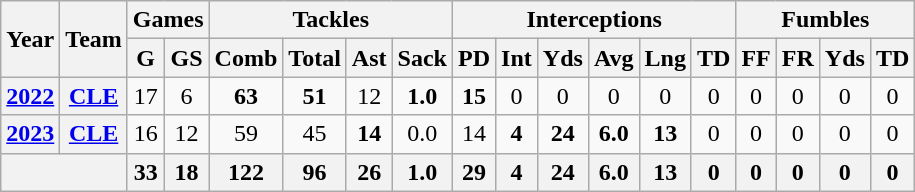<table class="wikitable" style="text-align: center;">
<tr>
<th rowspan="2">Year</th>
<th rowspan="2">Team</th>
<th colspan="2">Games</th>
<th colspan="4">Tackles</th>
<th colspan="6">Interceptions</th>
<th colspan="4">Fumbles</th>
</tr>
<tr>
<th>G</th>
<th>GS</th>
<th>Comb</th>
<th>Total</th>
<th>Ast</th>
<th>Sack</th>
<th>PD</th>
<th>Int</th>
<th>Yds</th>
<th>Avg</th>
<th>Lng</th>
<th>TD</th>
<th>FF</th>
<th>FR</th>
<th>Yds</th>
<th>TD</th>
</tr>
<tr>
<th><a href='#'>2022</a></th>
<th><a href='#'>CLE</a></th>
<td>17</td>
<td>6</td>
<td><strong>63</strong></td>
<td><strong>51</strong></td>
<td>12</td>
<td><strong>1.0</strong></td>
<td><strong>15</strong></td>
<td>0</td>
<td>0</td>
<td>0</td>
<td>0</td>
<td>0</td>
<td>0</td>
<td>0</td>
<td>0</td>
<td>0</td>
</tr>
<tr>
<th><a href='#'>2023</a></th>
<th><a href='#'>CLE</a></th>
<td>16</td>
<td>12</td>
<td>59</td>
<td>45</td>
<td><strong>14</strong></td>
<td>0.0</td>
<td>14</td>
<td><strong>4</strong></td>
<td><strong>24</strong></td>
<td><strong>6.0</strong></td>
<td><strong>13</strong></td>
<td>0</td>
<td>0</td>
<td>0</td>
<td>0</td>
<td>0</td>
</tr>
<tr>
<th colspan="2"></th>
<th>33</th>
<th>18</th>
<th>122</th>
<th>96</th>
<th>26</th>
<th>1.0</th>
<th>29</th>
<th>4</th>
<th>24</th>
<th>6.0</th>
<th>13</th>
<th>0</th>
<th>0</th>
<th>0</th>
<th>0</th>
<th>0</th>
</tr>
</table>
